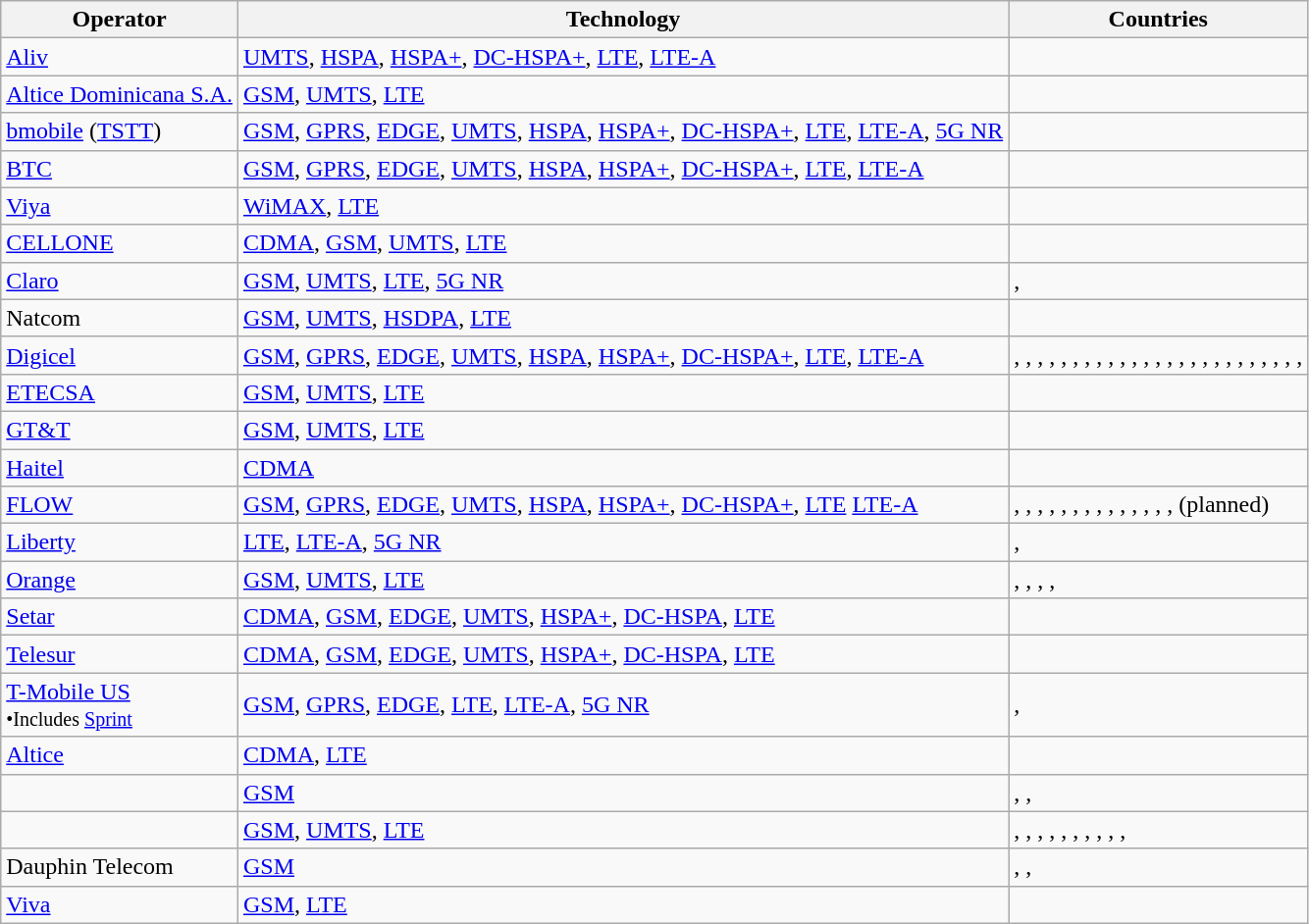<table class="wikitable sortable">
<tr>
<th>Operator</th>
<th>Technology</th>
<th>Countries</th>
</tr>
<tr>
<td><a href='#'>Aliv</a></td>
<td><a href='#'>UMTS</a>, <a href='#'>HSPA</a>, <a href='#'>HSPA+</a>, <a href='#'>DC-HSPA+</a>, <a href='#'>LTE</a>, <a href='#'>LTE-A</a></td>
<td></td>
</tr>
<tr>
<td><a href='#'>Altice Dominicana S.A.</a></td>
<td><a href='#'>GSM</a>, <a href='#'>UMTS</a>, <a href='#'>LTE</a></td>
<td></td>
</tr>
<tr>
<td><a href='#'>bmobile</a> (<a href='#'>TSTT</a>)</td>
<td><a href='#'>GSM</a>, <a href='#'>GPRS</a>, <a href='#'>EDGE</a>, <a href='#'>UMTS</a>, <a href='#'>HSPA</a>, <a href='#'>HSPA+</a>, <a href='#'>DC-HSPA+</a>, <a href='#'>LTE</a>, <a href='#'>LTE-A</a>, <a href='#'>5G NR</a></td>
<td></td>
</tr>
<tr>
<td><a href='#'>BTC</a></td>
<td><a href='#'>GSM</a>, <a href='#'>GPRS</a>, <a href='#'>EDGE</a>, <a href='#'>UMTS</a>, <a href='#'>HSPA</a>, <a href='#'>HSPA+</a>, <a href='#'>DC-HSPA+</a>, <a href='#'>LTE</a>, <a href='#'>LTE-A</a></td>
<td></td>
</tr>
<tr>
<td><a href='#'>Viya</a></td>
<td><a href='#'>WiMAX</a>, <a href='#'>LTE</a></td>
<td></td>
</tr>
<tr>
<td><a href='#'>CELLONE</a></td>
<td><a href='#'>CDMA</a>, <a href='#'>GSM</a>, <a href='#'>UMTS</a>, <a href='#'>LTE</a></td>
<td></td>
</tr>
<tr>
<td><a href='#'>Claro</a></td>
<td><a href='#'>GSM</a>, <a href='#'>UMTS</a>, <a href='#'>LTE</a>, <a href='#'>5G NR</a></td>
<td>, </td>
</tr>
<tr>
<td>Natcom</td>
<td><a href='#'>GSM</a>, <a href='#'>UMTS</a>, <a href='#'>HSDPA</a>, <a href='#'>LTE</a></td>
<td></td>
</tr>
<tr>
<td><a href='#'>Digicel</a></td>
<td><a href='#'>GSM</a>, <a href='#'>GPRS</a>, <a href='#'>EDGE</a>, <a href='#'>UMTS</a>, <a href='#'>HSPA</a>, <a href='#'>HSPA+</a>, <a href='#'>DC-HSPA+</a>, <a href='#'>LTE</a>, <a href='#'>LTE-A</a></td>
<td>, , , , , , , , , , , , , , , , , , , , , , , , , </td>
</tr>
<tr>
<td><a href='#'>ETECSA</a></td>
<td><a href='#'>GSM</a>, <a href='#'>UMTS</a>, <a href='#'>LTE</a></td>
<td></td>
</tr>
<tr>
<td><a href='#'>GT&T</a></td>
<td><a href='#'>GSM</a>, <a href='#'>UMTS</a>, <a href='#'>LTE</a></td>
<td></td>
</tr>
<tr>
<td><a href='#'>Haitel</a></td>
<td><a href='#'>CDMA</a></td>
<td></td>
</tr>
<tr>
<td><a href='#'>FLOW</a></td>
<td><a href='#'>GSM</a>, <a href='#'>GPRS</a>, <a href='#'>EDGE</a>, <a href='#'>UMTS</a>, <a href='#'>HSPA</a>, <a href='#'>HSPA+</a>, <a href='#'>DC-HSPA+</a>, <a href='#'>LTE</a> <a href='#'>LTE-A</a></td>
<td>, , , , , , , , , , , , , ,  (planned)</td>
</tr>
<tr>
<td><a href='#'>Liberty</a></td>
<td><a href='#'>LTE</a>, <a href='#'>LTE-A</a>, <a href='#'>5G NR</a></td>
<td>, </td>
</tr>
<tr>
<td><a href='#'>Orange</a></td>
<td><a href='#'>GSM</a>, <a href='#'>UMTS</a>, <a href='#'>LTE</a></td>
<td>, , , , </td>
</tr>
<tr>
<td><a href='#'>Setar</a></td>
<td><a href='#'>CDMA</a>, <a href='#'>GSM</a>, <a href='#'>EDGE</a>, <a href='#'>UMTS</a>, <a href='#'>HSPA+</a>, <a href='#'>DC-HSPA</a>, <a href='#'>LTE</a></td>
<td></td>
</tr>
<tr>
<td><a href='#'>Telesur</a></td>
<td><a href='#'>CDMA</a>, <a href='#'>GSM</a>, <a href='#'>EDGE</a>, <a href='#'>UMTS</a>, <a href='#'>HSPA+</a>, <a href='#'>DC-HSPA</a>, <a href='#'>LTE</a></td>
<td></td>
</tr>
<tr>
<td><a href='#'>T-Mobile US</a><br><small>•Includes <a href='#'>Sprint</a></small></td>
<td><a href='#'>GSM</a>, <a href='#'>GPRS</a>, <a href='#'>EDGE</a>, <a href='#'>LTE</a>, <a href='#'>LTE-A</a>, <a href='#'>5G NR</a></td>
<td>, </td>
</tr>
<tr>
<td><a href='#'>Altice</a></td>
<td><a href='#'>CDMA</a>, <a href='#'>LTE</a></td>
<td></td>
</tr>
<tr>
<td></td>
<td><a href='#'>GSM</a></td>
<td>, , </td>
</tr>
<tr>
<td></td>
<td><a href='#'>GSM</a>, <a href='#'>UMTS</a>, <a href='#'>LTE</a></td>
<td>, , , , , , , , , , </td>
</tr>
<tr>
<td>Dauphin Telecom</td>
<td><a href='#'>GSM</a></td>
<td>, , </td>
</tr>
<tr>
<td><a href='#'>Viva</a></td>
<td><a href='#'>GSM</a>, <a href='#'>LTE</a></td>
<td></td>
</tr>
</table>
